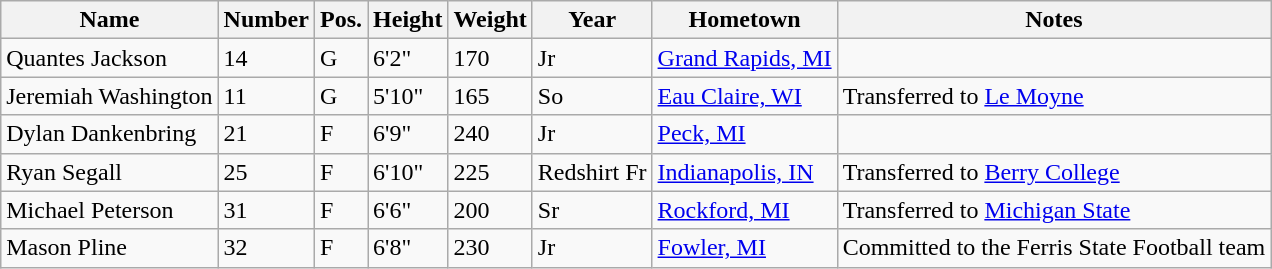<table class="wikitable sortable" border="1">
<tr>
<th>Name</th>
<th>Number</th>
<th>Pos.</th>
<th>Height</th>
<th>Weight</th>
<th>Year</th>
<th>Hometown</th>
<th class="unsortable">Notes</th>
</tr>
<tr>
<td>Quantes Jackson</td>
<td>14</td>
<td>G</td>
<td>6'2"</td>
<td>170</td>
<td>Jr</td>
<td><a href='#'>Grand Rapids, MI</a></td>
<td></td>
</tr>
<tr>
<td>Jeremiah Washington</td>
<td>11</td>
<td>G</td>
<td>5'10"</td>
<td>165</td>
<td>So</td>
<td><a href='#'>Eau Claire, WI</a></td>
<td>Transferred to <a href='#'>Le Moyne</a></td>
</tr>
<tr>
<td>Dylan Dankenbring</td>
<td>21</td>
<td>F</td>
<td>6'9"</td>
<td>240</td>
<td>Jr</td>
<td><a href='#'>Peck, MI</a></td>
<td></td>
</tr>
<tr>
<td>Ryan Segall</td>
<td>25</td>
<td>F</td>
<td>6'10"</td>
<td>225</td>
<td>Redshirt Fr</td>
<td><a href='#'>Indianapolis, IN</a></td>
<td>Transferred to <a href='#'>Berry College</a></td>
</tr>
<tr>
<td>Michael Peterson</td>
<td>31</td>
<td>F</td>
<td>6'6"</td>
<td>200</td>
<td>Sr</td>
<td><a href='#'>Rockford, MI</a></td>
<td>Transferred to <a href='#'>Michigan State</a></td>
</tr>
<tr>
<td>Mason Pline</td>
<td>32</td>
<td>F</td>
<td>6'8"</td>
<td>230</td>
<td>Jr</td>
<td><a href='#'>Fowler, MI</a></td>
<td>Committed to the Ferris State Football team</td>
</tr>
</table>
